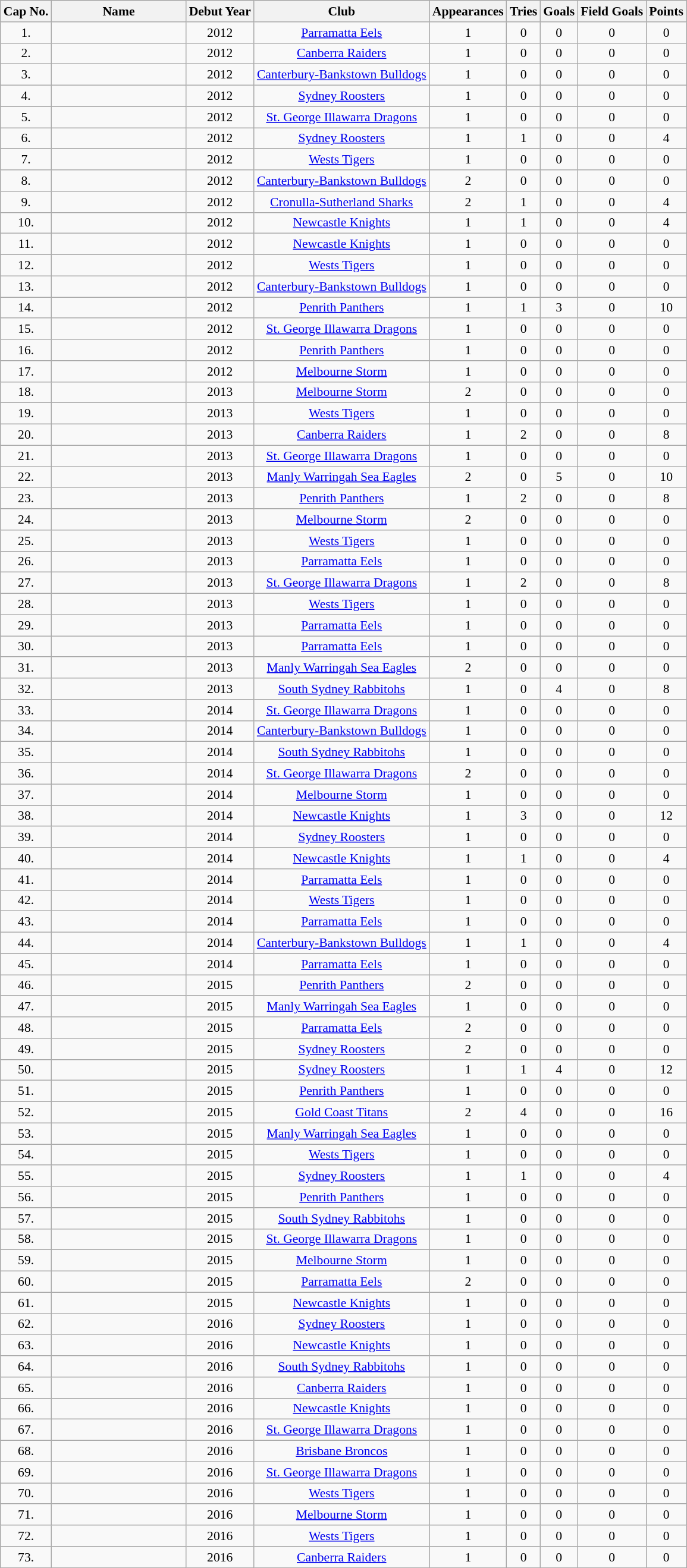<table class="wikitable sortable" style="text-align: center; font-size:90%">
<tr>
<th>Cap No.</th>
<th style="width:10em">Name</th>
<th>Debut Year</th>
<th>Club</th>
<th>Appearances</th>
<th>Tries</th>
<th>Goals</th>
<th>Field Goals</th>
<th>Points</th>
</tr>
<tr>
<td>1.</td>
<td></td>
<td>2012</td>
<td><a href='#'>Parramatta Eels</a></td>
<td>1</td>
<td>0</td>
<td>0</td>
<td>0</td>
<td>0</td>
</tr>
<tr>
<td>2.</td>
<td></td>
<td>2012</td>
<td><a href='#'>Canberra Raiders</a></td>
<td>1</td>
<td>0</td>
<td>0</td>
<td>0</td>
<td>0</td>
</tr>
<tr>
<td>3.</td>
<td></td>
<td>2012</td>
<td><a href='#'>Canterbury-Bankstown Bulldogs</a></td>
<td>1</td>
<td>0</td>
<td>0</td>
<td>0</td>
<td>0</td>
</tr>
<tr>
<td>4.</td>
<td></td>
<td>2012</td>
<td><a href='#'>Sydney Roosters</a></td>
<td>1</td>
<td>0</td>
<td>0</td>
<td>0</td>
<td>0</td>
</tr>
<tr>
<td>5.</td>
<td></td>
<td>2012</td>
<td><a href='#'>St. George Illawarra Dragons</a></td>
<td>1</td>
<td>0</td>
<td>0</td>
<td>0</td>
<td>0</td>
</tr>
<tr>
<td>6.</td>
<td></td>
<td>2012</td>
<td><a href='#'>Sydney Roosters</a></td>
<td>1</td>
<td>1</td>
<td>0</td>
<td>0</td>
<td>4</td>
</tr>
<tr>
<td>7.</td>
<td></td>
<td>2012</td>
<td><a href='#'>Wests Tigers</a></td>
<td>1</td>
<td>0</td>
<td>0</td>
<td>0</td>
<td>0</td>
</tr>
<tr>
<td>8.</td>
<td></td>
<td>2012</td>
<td><a href='#'>Canterbury-Bankstown Bulldogs</a></td>
<td>2</td>
<td>0</td>
<td>0</td>
<td>0</td>
<td>0</td>
</tr>
<tr>
<td>9.</td>
<td></td>
<td>2012</td>
<td><a href='#'>Cronulla-Sutherland Sharks</a></td>
<td>2</td>
<td>1</td>
<td>0</td>
<td>0</td>
<td>4</td>
</tr>
<tr>
<td>10.</td>
<td></td>
<td>2012</td>
<td><a href='#'>Newcastle Knights</a></td>
<td>1</td>
<td>1</td>
<td>0</td>
<td>0</td>
<td>4</td>
</tr>
<tr>
<td>11.</td>
<td></td>
<td>2012</td>
<td><a href='#'>Newcastle Knights</a></td>
<td>1</td>
<td>0</td>
<td>0</td>
<td>0</td>
<td>0</td>
</tr>
<tr>
<td>12.</td>
<td></td>
<td>2012</td>
<td><a href='#'>Wests Tigers</a></td>
<td>1</td>
<td>0</td>
<td>0</td>
<td>0</td>
<td>0</td>
</tr>
<tr>
<td>13.</td>
<td></td>
<td>2012</td>
<td><a href='#'>Canterbury-Bankstown Bulldogs</a></td>
<td>1</td>
<td>0</td>
<td>0</td>
<td>0</td>
<td>0</td>
</tr>
<tr>
<td>14.</td>
<td></td>
<td>2012</td>
<td><a href='#'>Penrith Panthers</a></td>
<td>1</td>
<td>1</td>
<td>3</td>
<td>0</td>
<td>10</td>
</tr>
<tr>
<td>15.</td>
<td></td>
<td>2012</td>
<td><a href='#'>St. George Illawarra Dragons</a></td>
<td>1</td>
<td>0</td>
<td>0</td>
<td>0</td>
<td>0</td>
</tr>
<tr>
<td>16.</td>
<td></td>
<td>2012</td>
<td><a href='#'>Penrith Panthers</a></td>
<td>1</td>
<td>0</td>
<td>0</td>
<td>0</td>
<td>0</td>
</tr>
<tr>
<td>17.</td>
<td></td>
<td>2012</td>
<td><a href='#'>Melbourne Storm</a></td>
<td>1</td>
<td>0</td>
<td>0</td>
<td>0</td>
<td>0</td>
</tr>
<tr>
<td>18.</td>
<td></td>
<td>2013</td>
<td><a href='#'>Melbourne Storm</a></td>
<td>2</td>
<td>0</td>
<td>0</td>
<td>0</td>
<td>0</td>
</tr>
<tr>
<td>19.</td>
<td></td>
<td>2013</td>
<td><a href='#'>Wests Tigers</a></td>
<td>1</td>
<td>0</td>
<td>0</td>
<td>0</td>
<td>0</td>
</tr>
<tr>
<td>20.</td>
<td></td>
<td>2013</td>
<td><a href='#'>Canberra Raiders</a></td>
<td>1</td>
<td>2</td>
<td>0</td>
<td>0</td>
<td>8</td>
</tr>
<tr>
<td>21.</td>
<td></td>
<td>2013</td>
<td><a href='#'>St. George Illawarra Dragons</a></td>
<td>1</td>
<td>0</td>
<td>0</td>
<td>0</td>
<td>0</td>
</tr>
<tr>
<td>22.</td>
<td></td>
<td>2013</td>
<td><a href='#'>Manly Warringah Sea Eagles</a></td>
<td>2</td>
<td>0</td>
<td>5</td>
<td>0</td>
<td>10</td>
</tr>
<tr>
<td>23.</td>
<td></td>
<td>2013</td>
<td><a href='#'>Penrith Panthers</a></td>
<td>1</td>
<td>2</td>
<td>0</td>
<td>0</td>
<td>8</td>
</tr>
<tr>
<td>24.</td>
<td></td>
<td>2013</td>
<td><a href='#'>Melbourne Storm</a></td>
<td>2</td>
<td>0</td>
<td>0</td>
<td>0</td>
<td>0</td>
</tr>
<tr>
<td>25.</td>
<td></td>
<td>2013</td>
<td><a href='#'>Wests Tigers</a></td>
<td>1</td>
<td>0</td>
<td>0</td>
<td>0</td>
<td>0</td>
</tr>
<tr>
<td>26.</td>
<td></td>
<td>2013</td>
<td><a href='#'>Parramatta Eels</a></td>
<td>1</td>
<td>0</td>
<td>0</td>
<td>0</td>
<td>0</td>
</tr>
<tr>
<td>27.</td>
<td></td>
<td>2013</td>
<td><a href='#'>St. George Illawarra Dragons</a></td>
<td>1</td>
<td>2</td>
<td>0</td>
<td>0</td>
<td>8</td>
</tr>
<tr>
<td>28.</td>
<td></td>
<td>2013</td>
<td><a href='#'>Wests Tigers</a></td>
<td>1</td>
<td>0</td>
<td>0</td>
<td>0</td>
<td>0</td>
</tr>
<tr>
<td>29.</td>
<td></td>
<td>2013</td>
<td><a href='#'>Parramatta Eels</a></td>
<td>1</td>
<td>0</td>
<td>0</td>
<td>0</td>
<td>0</td>
</tr>
<tr>
<td>30.</td>
<td></td>
<td>2013</td>
<td><a href='#'>Parramatta Eels</a></td>
<td>1</td>
<td>0</td>
<td>0</td>
<td>0</td>
<td>0</td>
</tr>
<tr>
<td>31.</td>
<td></td>
<td>2013</td>
<td><a href='#'>Manly Warringah Sea Eagles</a></td>
<td>2</td>
<td>0</td>
<td>0</td>
<td>0</td>
<td>0</td>
</tr>
<tr>
<td>32.</td>
<td></td>
<td>2013</td>
<td><a href='#'>South Sydney Rabbitohs</a></td>
<td>1</td>
<td>0</td>
<td>4</td>
<td>0</td>
<td>8</td>
</tr>
<tr>
<td>33.</td>
<td></td>
<td>2014</td>
<td><a href='#'>St. George Illawarra Dragons</a></td>
<td>1</td>
<td>0</td>
<td>0</td>
<td>0</td>
<td>0</td>
</tr>
<tr>
<td>34.</td>
<td></td>
<td>2014</td>
<td><a href='#'>Canterbury-Bankstown Bulldogs</a></td>
<td>1</td>
<td>0</td>
<td>0</td>
<td>0</td>
<td>0</td>
</tr>
<tr>
<td>35.</td>
<td></td>
<td>2014</td>
<td><a href='#'>South Sydney Rabbitohs</a></td>
<td>1</td>
<td>0</td>
<td>0</td>
<td>0</td>
<td>0</td>
</tr>
<tr>
<td>36.</td>
<td></td>
<td>2014</td>
<td><a href='#'>St. George Illawarra Dragons</a></td>
<td>2</td>
<td>0</td>
<td>0</td>
<td>0</td>
<td>0</td>
</tr>
<tr>
<td>37.</td>
<td></td>
<td>2014</td>
<td><a href='#'>Melbourne Storm</a></td>
<td>1</td>
<td>0</td>
<td>0</td>
<td>0</td>
<td>0</td>
</tr>
<tr>
<td>38.</td>
<td></td>
<td>2014</td>
<td><a href='#'>Newcastle Knights</a></td>
<td>1</td>
<td>3</td>
<td>0</td>
<td>0</td>
<td>12</td>
</tr>
<tr>
<td>39.</td>
<td></td>
<td>2014</td>
<td><a href='#'>Sydney Roosters</a></td>
<td>1</td>
<td>0</td>
<td>0</td>
<td>0</td>
<td>0</td>
</tr>
<tr>
<td>40.</td>
<td></td>
<td>2014</td>
<td><a href='#'>Newcastle Knights</a></td>
<td>1</td>
<td>1</td>
<td>0</td>
<td>0</td>
<td>4</td>
</tr>
<tr>
<td>41.</td>
<td></td>
<td>2014</td>
<td><a href='#'>Parramatta Eels</a></td>
<td>1</td>
<td>0</td>
<td>0</td>
<td>0</td>
<td>0</td>
</tr>
<tr>
<td>42.</td>
<td></td>
<td>2014</td>
<td><a href='#'>Wests Tigers</a></td>
<td>1</td>
<td>0</td>
<td>0</td>
<td>0</td>
<td>0</td>
</tr>
<tr>
<td>43.</td>
<td></td>
<td>2014</td>
<td><a href='#'>Parramatta Eels</a></td>
<td>1</td>
<td>0</td>
<td>0</td>
<td>0</td>
<td>0</td>
</tr>
<tr>
<td>44.</td>
<td></td>
<td>2014</td>
<td><a href='#'>Canterbury-Bankstown Bulldogs</a></td>
<td>1</td>
<td>1</td>
<td>0</td>
<td>0</td>
<td>4</td>
</tr>
<tr>
<td>45.</td>
<td></td>
<td>2014</td>
<td><a href='#'>Parramatta Eels</a></td>
<td>1</td>
<td>0</td>
<td>0</td>
<td>0</td>
<td>0</td>
</tr>
<tr>
<td>46.</td>
<td></td>
<td>2015</td>
<td><a href='#'>Penrith Panthers</a></td>
<td>2</td>
<td>0</td>
<td>0</td>
<td>0</td>
<td>0</td>
</tr>
<tr>
<td>47.</td>
<td></td>
<td>2015</td>
<td><a href='#'>Manly Warringah Sea Eagles</a></td>
<td>1</td>
<td>0</td>
<td>0</td>
<td>0</td>
<td>0</td>
</tr>
<tr>
<td>48.</td>
<td></td>
<td>2015</td>
<td><a href='#'>Parramatta Eels</a></td>
<td>2</td>
<td>0</td>
<td>0</td>
<td>0</td>
<td>0</td>
</tr>
<tr>
<td>49.</td>
<td></td>
<td>2015</td>
<td><a href='#'>Sydney Roosters</a></td>
<td>2</td>
<td>0</td>
<td>0</td>
<td>0</td>
<td>0</td>
</tr>
<tr>
<td>50.</td>
<td></td>
<td>2015</td>
<td><a href='#'>Sydney Roosters</a></td>
<td>1</td>
<td>1</td>
<td>4</td>
<td>0</td>
<td>12</td>
</tr>
<tr>
<td>51.</td>
<td></td>
<td>2015</td>
<td><a href='#'>Penrith Panthers</a></td>
<td>1</td>
<td>0</td>
<td>0</td>
<td>0</td>
<td>0</td>
</tr>
<tr>
<td>52.</td>
<td></td>
<td>2015</td>
<td><a href='#'>Gold Coast Titans</a></td>
<td>2</td>
<td>4</td>
<td>0</td>
<td>0</td>
<td>16</td>
</tr>
<tr>
<td>53.</td>
<td></td>
<td>2015</td>
<td><a href='#'>Manly Warringah Sea Eagles</a></td>
<td>1</td>
<td>0</td>
<td>0</td>
<td>0</td>
<td>0</td>
</tr>
<tr>
<td>54.</td>
<td></td>
<td>2015</td>
<td><a href='#'>Wests Tigers</a></td>
<td>1</td>
<td>0</td>
<td>0</td>
<td>0</td>
<td>0</td>
</tr>
<tr>
<td>55.</td>
<td></td>
<td>2015</td>
<td><a href='#'>Sydney Roosters</a></td>
<td>1</td>
<td>1</td>
<td>0</td>
<td>0</td>
<td>4</td>
</tr>
<tr>
<td>56.</td>
<td></td>
<td>2015</td>
<td><a href='#'>Penrith Panthers</a></td>
<td>1</td>
<td>0</td>
<td>0</td>
<td>0</td>
<td>0</td>
</tr>
<tr>
<td>57.</td>
<td></td>
<td>2015</td>
<td><a href='#'>South Sydney Rabbitohs</a></td>
<td>1</td>
<td>0</td>
<td>0</td>
<td>0</td>
<td>0</td>
</tr>
<tr>
<td>58.</td>
<td></td>
<td>2015</td>
<td><a href='#'>St. George Illawarra Dragons</a></td>
<td>1</td>
<td>0</td>
<td>0</td>
<td>0</td>
<td>0</td>
</tr>
<tr>
<td>59.</td>
<td></td>
<td>2015</td>
<td><a href='#'>Melbourne Storm</a></td>
<td>1</td>
<td>0</td>
<td>0</td>
<td>0</td>
<td>0</td>
</tr>
<tr>
<td>60.</td>
<td></td>
<td>2015</td>
<td><a href='#'>Parramatta Eels</a></td>
<td>2</td>
<td>0</td>
<td>0</td>
<td>0</td>
<td>0</td>
</tr>
<tr>
<td>61.</td>
<td></td>
<td>2015</td>
<td><a href='#'>Newcastle Knights</a></td>
<td>1</td>
<td>0</td>
<td>0</td>
<td>0</td>
<td>0</td>
</tr>
<tr>
<td>62.</td>
<td></td>
<td>2016</td>
<td><a href='#'>Sydney Roosters</a></td>
<td>1</td>
<td>0</td>
<td>0</td>
<td>0</td>
<td>0</td>
</tr>
<tr>
<td>63.</td>
<td></td>
<td>2016</td>
<td><a href='#'>Newcastle Knights</a></td>
<td>1</td>
<td>0</td>
<td>0</td>
<td>0</td>
<td>0</td>
</tr>
<tr>
<td>64.</td>
<td></td>
<td>2016</td>
<td><a href='#'>South Sydney Rabbitohs</a></td>
<td>1</td>
<td>0</td>
<td>0</td>
<td>0</td>
<td>0</td>
</tr>
<tr>
<td>65.</td>
<td></td>
<td>2016</td>
<td><a href='#'>Canberra Raiders</a></td>
<td>1</td>
<td>0</td>
<td>0</td>
<td>0</td>
<td>0</td>
</tr>
<tr>
<td>66.</td>
<td></td>
<td>2016</td>
<td><a href='#'>Newcastle Knights</a></td>
<td>1</td>
<td>0</td>
<td>0</td>
<td>0</td>
<td>0</td>
</tr>
<tr>
<td>67.</td>
<td></td>
<td>2016</td>
<td><a href='#'>St. George Illawarra Dragons</a></td>
<td>1</td>
<td>0</td>
<td>0</td>
<td>0</td>
<td>0</td>
</tr>
<tr>
<td>68.</td>
<td></td>
<td>2016</td>
<td><a href='#'>Brisbane Broncos</a></td>
<td>1</td>
<td>0</td>
<td>0</td>
<td>0</td>
<td>0</td>
</tr>
<tr>
<td>69.</td>
<td></td>
<td>2016</td>
<td><a href='#'>St. George Illawarra Dragons</a></td>
<td>1</td>
<td>0</td>
<td>0</td>
<td>0</td>
<td>0</td>
</tr>
<tr>
<td>70.</td>
<td></td>
<td>2016</td>
<td><a href='#'>Wests Tigers</a></td>
<td>1</td>
<td>0</td>
<td>0</td>
<td>0</td>
<td>0</td>
</tr>
<tr>
<td>71.</td>
<td></td>
<td>2016</td>
<td><a href='#'>Melbourne Storm</a></td>
<td>1</td>
<td>0</td>
<td>0</td>
<td>0</td>
<td>0</td>
</tr>
<tr>
<td>72.</td>
<td></td>
<td>2016</td>
<td><a href='#'>Wests Tigers</a></td>
<td>1</td>
<td>0</td>
<td>0</td>
<td>0</td>
<td>0</td>
</tr>
<tr>
<td>73.</td>
<td></td>
<td>2016</td>
<td><a href='#'>Canberra Raiders</a></td>
<td>1</td>
<td>0</td>
<td>0</td>
<td>0</td>
<td>0</td>
</tr>
</table>
